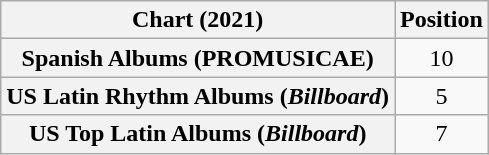<table class="wikitable sortable plainrowheaders" style="text-align:center">
<tr>
<th scope="col">Chart (2021)</th>
<th scope="col">Position</th>
</tr>
<tr>
<th scope="row">Spanish Albums (PROMUSICAE)</th>
<td>10</td>
</tr>
<tr>
<th scope="row">US Latin Rhythm Albums (<em>Billboard</em>)</th>
<td>5</td>
</tr>
<tr>
<th scope="row">US Top Latin Albums (<em>Billboard</em>)</th>
<td>7</td>
</tr>
</table>
